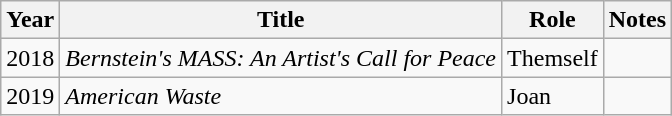<table class="wikitable sortable">
<tr>
<th>Year</th>
<th>Title</th>
<th>Role</th>
<th class="unsortable">Notes</th>
</tr>
<tr>
<td>2018</td>
<td><em>Bernstein's MASS: An Artist's Call for Peace</em></td>
<td>Themself</td>
<td></td>
</tr>
<tr>
<td>2019</td>
<td><em>American Waste</em></td>
<td>Joan</td>
<td></td>
</tr>
</table>
